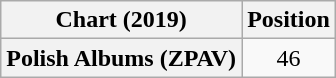<table class="wikitable plainrowheaders" style="text-align:center">
<tr>
<th scope="col">Chart (2019)</th>
<th scope="col">Position</th>
</tr>
<tr>
<th scope="row">Polish Albums (ZPAV)</th>
<td>46</td>
</tr>
</table>
